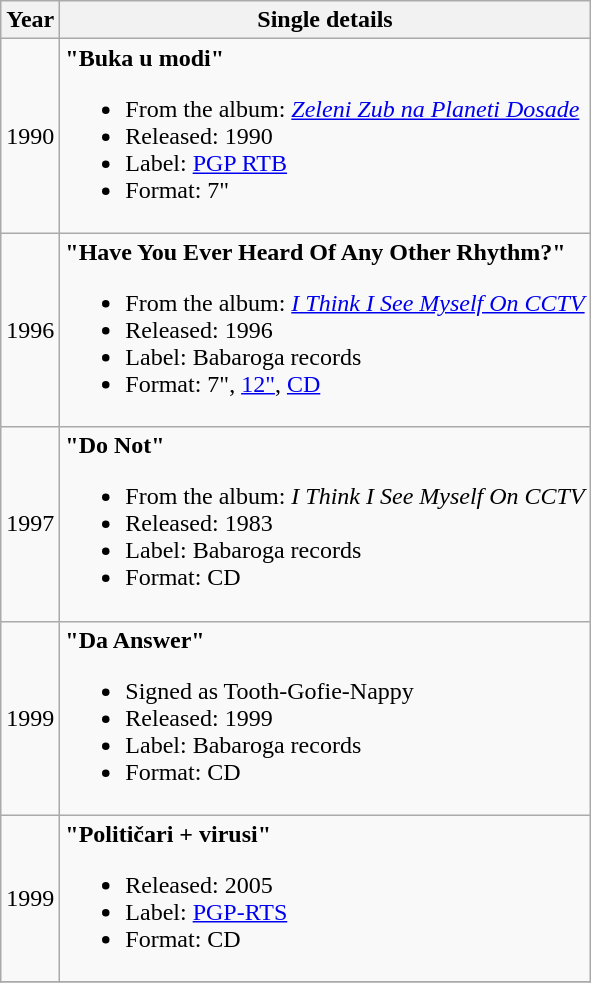<table class ="wikitable">
<tr>
<th>Year</th>
<th>Single details</th>
</tr>
<tr>
<td align="center" rowspan="1">1990</td>
<td><strong>"Buka u modi"</strong><br><ul><li>From the album: <em><a href='#'>Zeleni Zub na Planeti Dosade</a></em></li><li>Released: 1990</li><li>Label: <a href='#'>PGP RTB</a></li><li>Format: 7"</li></ul></td>
</tr>
<tr>
<td align="center" rowspan="1">1996</td>
<td><strong>"Have You Ever Heard Of Any Other Rhythm?"</strong><br><ul><li>From the album: <em><a href='#'>I Think I See Myself On CCTV</a></em></li><li>Released: 1996</li><li>Label: Babaroga records</li><li>Format: 7", <a href='#'>12"</a>, <a href='#'>CD</a></li></ul></td>
</tr>
<tr>
<td align="center" rowspan="1">1997</td>
<td><strong>"Do Not"</strong><br><ul><li>From the album: <em>I Think I See Myself On CCTV</em></li><li>Released: 1983</li><li>Label: Babaroga records</li><li>Format: CD</li></ul></td>
</tr>
<tr>
<td align="center" rowspan="1">1999</td>
<td><strong>"Da Answer"</strong><br><ul><li>Signed as Tooth-Gofie-Nappy</li><li>Released: 1999</li><li>Label: Babaroga records</li><li>Format: CD</li></ul></td>
</tr>
<tr>
<td align="center" rowspan="1">1999</td>
<td><strong>"Političari + virusi"</strong><br><ul><li>Released: 2005</li><li>Label: <a href='#'>PGP-RTS</a></li><li>Format: CD</li></ul></td>
</tr>
<tr>
</tr>
</table>
